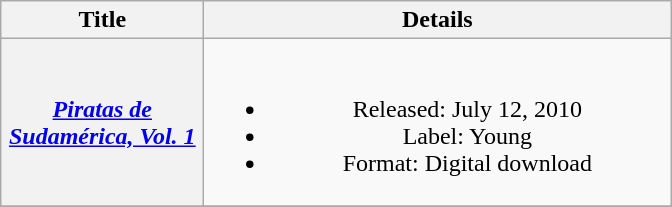<table class="wikitable plainrowheaders" style="text-align:center;">
<tr>
<th scope="col" rowspan="1" style="width:8em;">Title</th>
<th scope="col" rowspan="1" style="width:19em;">Details</th>
</tr>
<tr>
<th scope="row"><em><a href='#'>Piratas de Sudamérica, Vol. 1</a></em></th>
<td><br><ul><li>Released: July 12, 2010</li><li>Label: Young</li><li>Format: Digital download</li></ul></td>
</tr>
<tr>
</tr>
</table>
